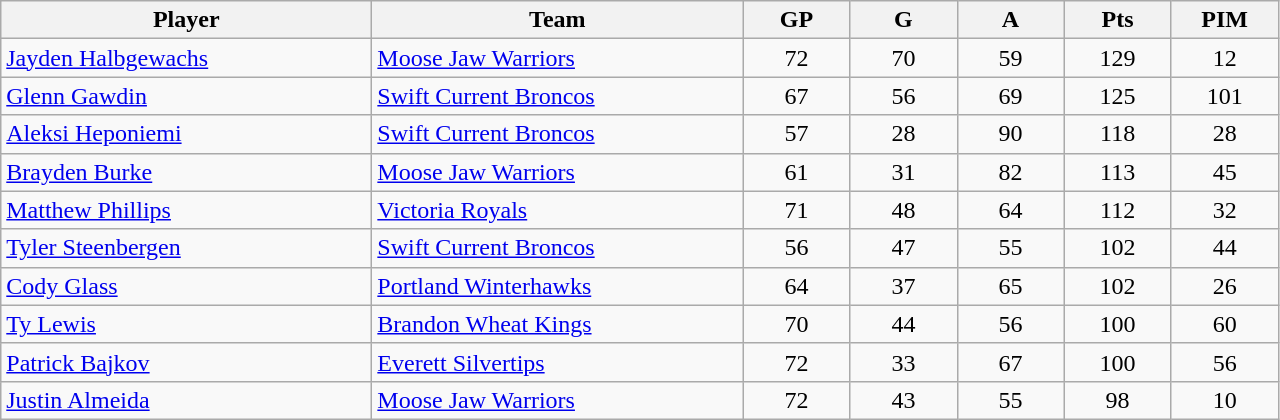<table class="wikitable sortable" style="text-align: center">
<tr>
<th class="unsortable" align=center bgcolor=#F2F2F2 style="width: 15em"><strong>Player</strong></th>
<th style="width: 15em">Team</th>
<th style="width: 4em">GP</th>
<th style="width: 4em">G</th>
<th style="width: 4em">A</th>
<th style="width: 4em">Pts</th>
<th style="width: 4em">PIM</th>
</tr>
<tr>
<td align=left><a href='#'>Jayden Halbgewachs</a></td>
<td align=left><a href='#'>Moose Jaw Warriors</a></td>
<td>72</td>
<td>70</td>
<td>59</td>
<td>129</td>
<td>12</td>
</tr>
<tr>
<td align=left><a href='#'>Glenn Gawdin</a></td>
<td align=left><a href='#'>Swift Current Broncos</a></td>
<td>67</td>
<td>56</td>
<td>69</td>
<td>125</td>
<td>101</td>
</tr>
<tr>
<td align=left><a href='#'>Aleksi Heponiemi</a></td>
<td align=left><a href='#'>Swift Current Broncos</a></td>
<td>57</td>
<td>28</td>
<td>90</td>
<td>118</td>
<td>28</td>
</tr>
<tr>
<td align=left><a href='#'>Brayden Burke</a></td>
<td align=left><a href='#'>Moose Jaw Warriors</a></td>
<td>61</td>
<td>31</td>
<td>82</td>
<td>113</td>
<td>45</td>
</tr>
<tr>
<td align=left><a href='#'>Matthew Phillips</a></td>
<td align=left><a href='#'>Victoria Royals</a></td>
<td>71</td>
<td>48</td>
<td>64</td>
<td>112</td>
<td>32</td>
</tr>
<tr>
<td align=left><a href='#'>Tyler Steenbergen</a></td>
<td align=left><a href='#'>Swift Current Broncos</a></td>
<td>56</td>
<td>47</td>
<td>55</td>
<td>102</td>
<td>44</td>
</tr>
<tr>
<td align=left><a href='#'>Cody Glass</a></td>
<td align=left><a href='#'>Portland Winterhawks</a></td>
<td>64</td>
<td>37</td>
<td>65</td>
<td>102</td>
<td>26</td>
</tr>
<tr>
<td align=left><a href='#'>Ty Lewis</a></td>
<td align=left><a href='#'>Brandon Wheat Kings</a></td>
<td>70</td>
<td>44</td>
<td>56</td>
<td>100</td>
<td>60</td>
</tr>
<tr>
<td align=left><a href='#'>Patrick Bajkov</a></td>
<td align=left><a href='#'>Everett Silvertips</a></td>
<td>72</td>
<td>33</td>
<td>67</td>
<td>100</td>
<td>56</td>
</tr>
<tr>
<td align=left><a href='#'>Justin Almeida</a></td>
<td align=left><a href='#'>Moose Jaw Warriors</a></td>
<td>72</td>
<td>43</td>
<td>55</td>
<td>98</td>
<td>10</td>
</tr>
</table>
